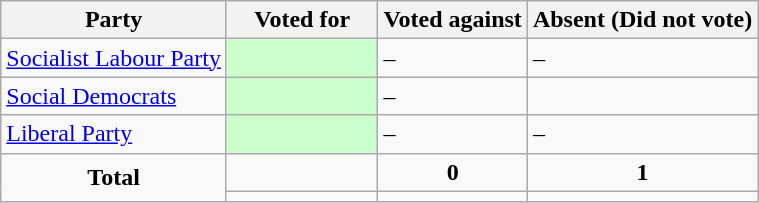<table class="wikitable">
<tr>
<th>Party</th>
<th style="width:20%;">Voted for</th>
<th>Voted against</th>
<th>Absent (Did not vote)</th>
</tr>
<tr>
<td> <a href='#'>Socialist Labour Party</a></td>
<td style="background-color:#CCFFCC;"></td>
<td>–</td>
<td>–</td>
</tr>
<tr>
<td> <a href='#'>Social Democrats</a></td>
<td style="background-color:#CCFFCC;"></td>
<td>–</td>
<td></td>
</tr>
<tr>
<td> <a href='#'>Liberal Party</a></td>
<td style="background-color:#CCFFCC;"></td>
<td>–</td>
<td>–</td>
</tr>
<tr>
<td style="text-align:center;" rowspan="2"><strong>Total</strong></td>
<td></td>
<td style="text-align:center;"><strong>0</strong></td>
<td style="text-align:center;"><strong>1</strong></td>
</tr>
<tr>
<td style="text-align:center;"></td>
<td style="text-align:center;"></td>
<td style="text-align:center;"></td>
</tr>
</table>
